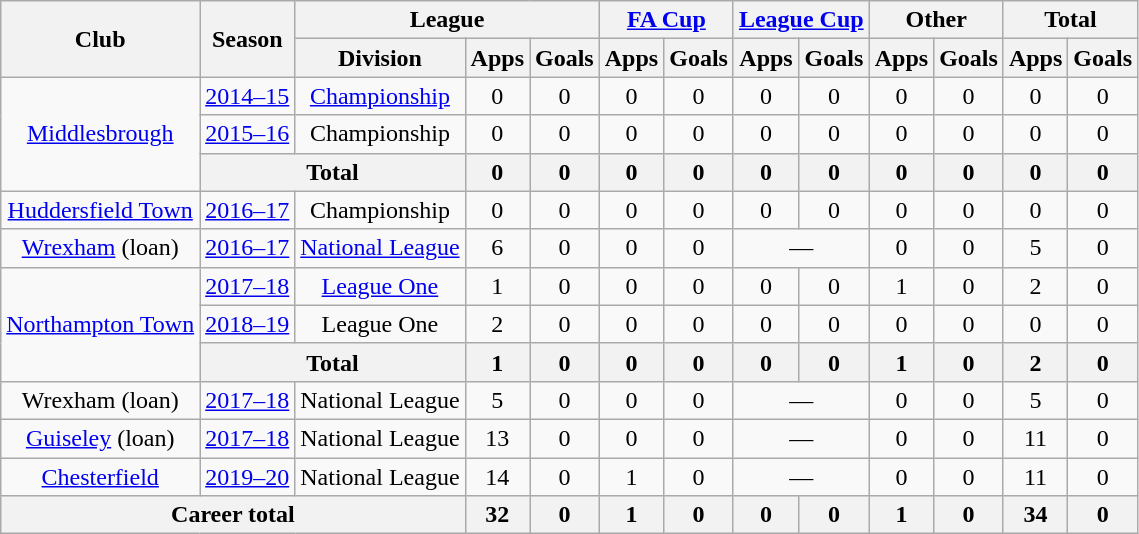<table class="wikitable" style="text-align:center">
<tr>
<th rowspan="2">Club</th>
<th rowspan="2">Season</th>
<th colspan="3">League</th>
<th colspan="2"><a href='#'>FA Cup</a></th>
<th colspan="2"><a href='#'>League Cup</a></th>
<th colspan="2">Other</th>
<th colspan="2">Total</th>
</tr>
<tr>
<th>Division</th>
<th>Apps</th>
<th>Goals</th>
<th>Apps</th>
<th>Goals</th>
<th>Apps</th>
<th>Goals</th>
<th>Apps</th>
<th>Goals</th>
<th>Apps</th>
<th>Goals</th>
</tr>
<tr>
<td rowspan="3"><a href='#'>Middlesbrough</a></td>
<td><a href='#'>2014–15</a></td>
<td><a href='#'>Championship</a></td>
<td>0</td>
<td>0</td>
<td>0</td>
<td>0</td>
<td>0</td>
<td>0</td>
<td>0</td>
<td>0</td>
<td>0</td>
<td>0</td>
</tr>
<tr>
<td><a href='#'>2015–16</a></td>
<td>Championship</td>
<td>0</td>
<td>0</td>
<td>0</td>
<td>0</td>
<td>0</td>
<td>0</td>
<td>0</td>
<td>0</td>
<td>0</td>
<td>0</td>
</tr>
<tr>
<th colspan="2">Total</th>
<th>0</th>
<th>0</th>
<th>0</th>
<th>0</th>
<th>0</th>
<th>0</th>
<th>0</th>
<th>0</th>
<th>0</th>
<th>0</th>
</tr>
<tr>
<td><a href='#'>Huddersfield Town</a></td>
<td><a href='#'>2016–17</a></td>
<td>Championship</td>
<td>0</td>
<td>0</td>
<td>0</td>
<td>0</td>
<td>0</td>
<td>0</td>
<td>0</td>
<td>0</td>
<td>0</td>
<td>0</td>
</tr>
<tr>
<td><a href='#'>Wrexham</a> (loan)</td>
<td><a href='#'>2016–17</a></td>
<td><a href='#'>National League</a></td>
<td>6</td>
<td>0</td>
<td>0</td>
<td>0</td>
<td colspan="2">—</td>
<td>0</td>
<td>0</td>
<td>5</td>
<td>0</td>
</tr>
<tr>
<td rowspan="3"><a href='#'>Northampton Town</a></td>
<td><a href='#'>2017–18</a></td>
<td><a href='#'>League One</a></td>
<td>1</td>
<td>0</td>
<td>0</td>
<td>0</td>
<td>0</td>
<td>0</td>
<td>1</td>
<td>0</td>
<td>2</td>
<td>0</td>
</tr>
<tr>
<td><a href='#'>2018–19</a></td>
<td>League One</td>
<td>2</td>
<td>0</td>
<td>0</td>
<td>0</td>
<td>0</td>
<td>0</td>
<td>0</td>
<td>0</td>
<td>0</td>
<td>0</td>
</tr>
<tr>
<th colspan="2">Total</th>
<th>1</th>
<th>0</th>
<th>0</th>
<th>0</th>
<th>0</th>
<th>0</th>
<th>1</th>
<th>0</th>
<th>2</th>
<th>0</th>
</tr>
<tr>
<td>Wrexham (loan)</td>
<td><a href='#'>2017–18</a></td>
<td>National League</td>
<td>5</td>
<td>0</td>
<td>0</td>
<td>0</td>
<td colspan="2">—</td>
<td>0</td>
<td>0</td>
<td>5</td>
<td>0</td>
</tr>
<tr>
<td><a href='#'>Guiseley</a> (loan)</td>
<td><a href='#'>2017–18</a></td>
<td>National League</td>
<td>13</td>
<td>0</td>
<td>0</td>
<td>0</td>
<td colspan="2">—</td>
<td>0</td>
<td>0</td>
<td>11</td>
<td>0</td>
</tr>
<tr>
<td><a href='#'>Chesterfield</a></td>
<td><a href='#'>2019–20</a></td>
<td>National League</td>
<td>14</td>
<td>0</td>
<td>1</td>
<td>0</td>
<td colspan="2">—</td>
<td>0</td>
<td>0</td>
<td>11</td>
<td>0</td>
</tr>
<tr>
<th colspan="3">Career total</th>
<th>32</th>
<th>0</th>
<th>1</th>
<th>0</th>
<th>0</th>
<th>0</th>
<th>1</th>
<th>0</th>
<th>34</th>
<th>0</th>
</tr>
</table>
